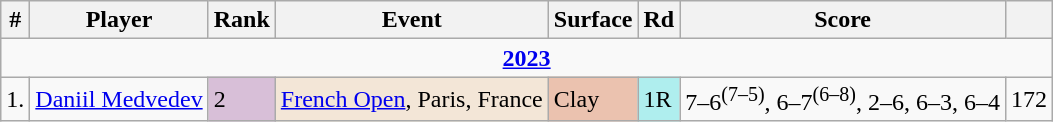<table class="wikitable sortable">
<tr>
<th>#</th>
<th>Player</th>
<th>Rank</th>
<th>Event</th>
<th>Surface</th>
<th>Rd</th>
<th class="unsortable">Score</th>
<th></th>
</tr>
<tr>
<td colspan=8 style=text-align:center><strong><a href='#'>2023</a></strong></td>
</tr>
<tr>
<td>1.</td>
<td> <a href='#'>Daniil Medvedev</a></td>
<td style="background:thistle;">2</td>
<td bgcolor="#f3e6d7"><a href='#'>French Open</a>, Paris, France</td>
<td bgcolor=ebc2af>Clay</td>
<td bgcolor=AFEEEE>1R</td>
<td>7–6<sup>(7–5)</sup>, 6–7<sup>(6–8)</sup>, 2–6, 6–3, 6–4</td>
<td>172</td>
</tr>
</table>
